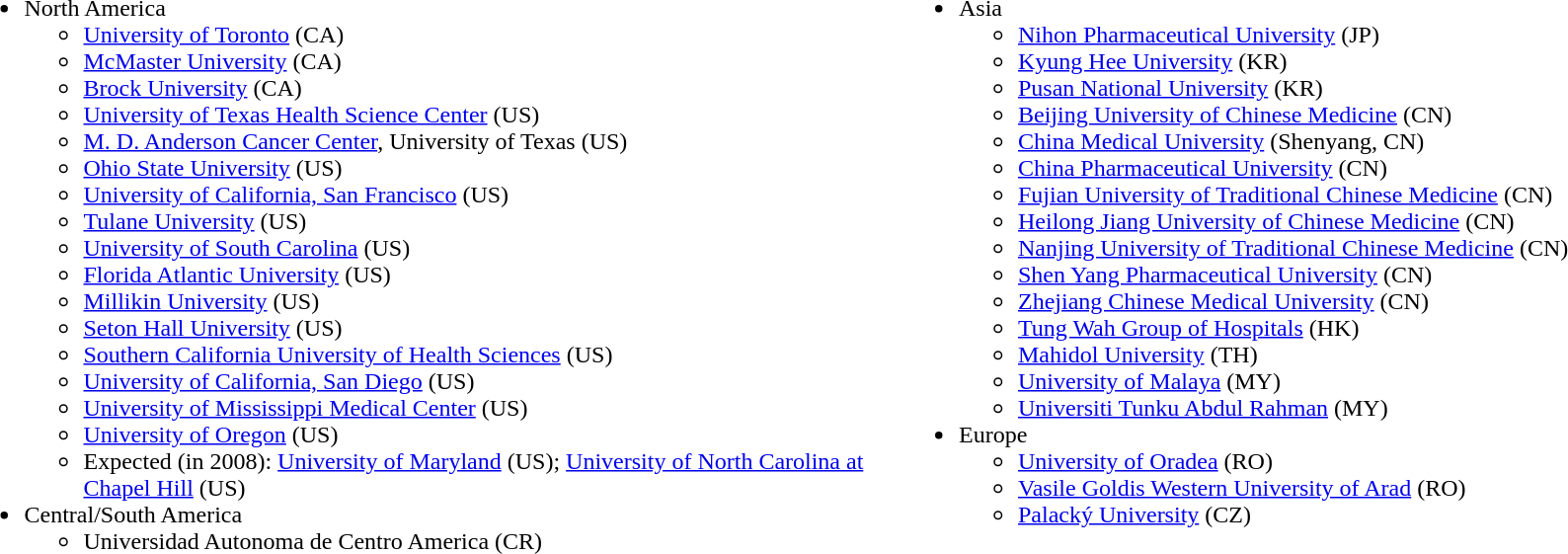<table border="0" cellpadding="5">
<tr ---- valign="top">
<td width="50%"></td>
<td width="50%"></td>
</tr>
<tr ---->
<td valign="top"><br><ul><li>North America<ul><li><a href='#'>University of Toronto</a> (CA)</li><li><a href='#'>McMaster University</a> (CA)</li><li><a href='#'>Brock University</a> (CA)</li><li><a href='#'>University of Texas Health Science Center</a> (US)</li><li><a href='#'>M. D. Anderson Cancer Center</a>, University of Texas (US)</li><li><a href='#'>Ohio State University</a> (US)</li><li><a href='#'>University of California, San Francisco</a> (US)</li><li><a href='#'>Tulane University</a> (US)</li><li><a href='#'>University of South Carolina</a> (US)</li><li><a href='#'>Florida Atlantic University</a> (US)</li><li><a href='#'>Millikin University</a> (US)</li><li><a href='#'>Seton Hall University</a> (US)</li><li><a href='#'>Southern California University of Health Sciences</a> (US)</li><li><a href='#'>University of California, San Diego</a> (US)</li><li><a href='#'>University of Mississippi Medical Center</a> (US)</li><li><a href='#'>University of Oregon</a> (US)</li><li>Expected (in 2008): <a href='#'>University of Maryland</a> (US); <a href='#'>University of North Carolina at Chapel Hill</a> (US)</li></ul></li><li>Central/South America<ul><li>Universidad Autonoma de Centro America (CR)</li></ul></li></ul></td>
<td valign="top"><br><ul><li>Asia<ul><li><a href='#'>Nihon Pharmaceutical University</a> (JP)</li><li><a href='#'>Kyung Hee University</a> (KR)</li><li><a href='#'>Pusan National University</a> (KR)</li><li><a href='#'>Beijing University of Chinese Medicine</a> (CN)</li><li><a href='#'>China Medical University</a> (Shenyang, CN)</li><li><a href='#'>China Pharmaceutical University</a> (CN)</li><li><a href='#'>Fujian University of Traditional Chinese Medicine</a> (CN)</li><li><a href='#'>Heilong Jiang University of Chinese Medicine</a> (CN)</li><li><a href='#'>Nanjing University of Traditional Chinese Medicine</a> (CN)</li><li><a href='#'>Shen Yang Pharmaceutical University</a> (CN)</li><li><a href='#'>Zhejiang Chinese Medical University</a> (CN)</li><li><a href='#'>Tung Wah Group of Hospitals</a> (HK)</li><li><a href='#'>Mahidol University</a> (TH)</li><li><a href='#'>University of Malaya</a> (MY)</li><li><a href='#'>Universiti Tunku Abdul Rahman</a> (MY)</li></ul></li><li>Europe<ul><li><a href='#'>University of Oradea</a> (RO)</li><li><a href='#'>Vasile Goldis Western University of Arad</a> (RO)</li><li><a href='#'>Palacký University</a> (CZ)</li></ul></li></ul></td>
</tr>
</table>
